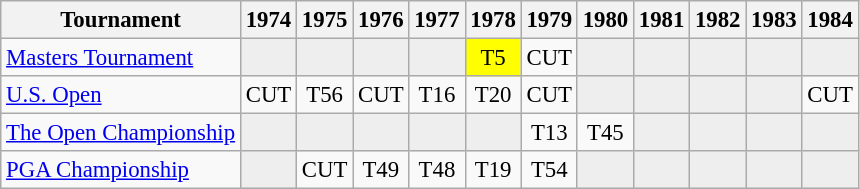<table class="wikitable" style="font-size:95%;text-align:center;">
<tr>
<th>Tournament</th>
<th>1974</th>
<th>1975</th>
<th>1976</th>
<th>1977</th>
<th>1978</th>
<th>1979</th>
<th>1980</th>
<th>1981</th>
<th>1982</th>
<th>1983</th>
<th>1984</th>
</tr>
<tr>
<td align=left><a href='#'>Masters Tournament</a></td>
<td style="background:#eeeeee;"></td>
<td style="background:#eeeeee;"></td>
<td style="background:#eeeeee;"></td>
<td style="background:#eeeeee;"></td>
<td style="background:yellow;">T5</td>
<td>CUT</td>
<td style="background:#eeeeee;"></td>
<td style="background:#eeeeee;"></td>
<td style="background:#eeeeee;"></td>
<td style="background:#eeeeee;"></td>
<td style="background:#eeeeee;"></td>
</tr>
<tr>
<td align=left><a href='#'>U.S. Open</a></td>
<td>CUT</td>
<td>T56</td>
<td>CUT</td>
<td>T16</td>
<td>T20</td>
<td>CUT</td>
<td style="background:#eeeeee;"></td>
<td style="background:#eeeeee;"></td>
<td style="background:#eeeeee;"></td>
<td style="background:#eeeeee;"></td>
<td>CUT</td>
</tr>
<tr>
<td align=left><a href='#'>The Open Championship</a></td>
<td style="background:#eeeeee;"></td>
<td style="background:#eeeeee;"></td>
<td style="background:#eeeeee;"></td>
<td style="background:#eeeeee;"></td>
<td style="background:#eeeeee;"></td>
<td>T13</td>
<td>T45</td>
<td style="background:#eeeeee;"></td>
<td style="background:#eeeeee;"></td>
<td style="background:#eeeeee;"></td>
<td style="background:#eeeeee;"></td>
</tr>
<tr>
<td align=left><a href='#'>PGA Championship</a></td>
<td style="background:#eeeeee;"></td>
<td>CUT</td>
<td>T49</td>
<td>T48</td>
<td>T19</td>
<td>T54</td>
<td style="background:#eeeeee;"></td>
<td style="background:#eeeeee;"></td>
<td style="background:#eeeeee;"></td>
<td style="background:#eeeeee;"></td>
<td style="background:#eeeeee;"></td>
</tr>
</table>
